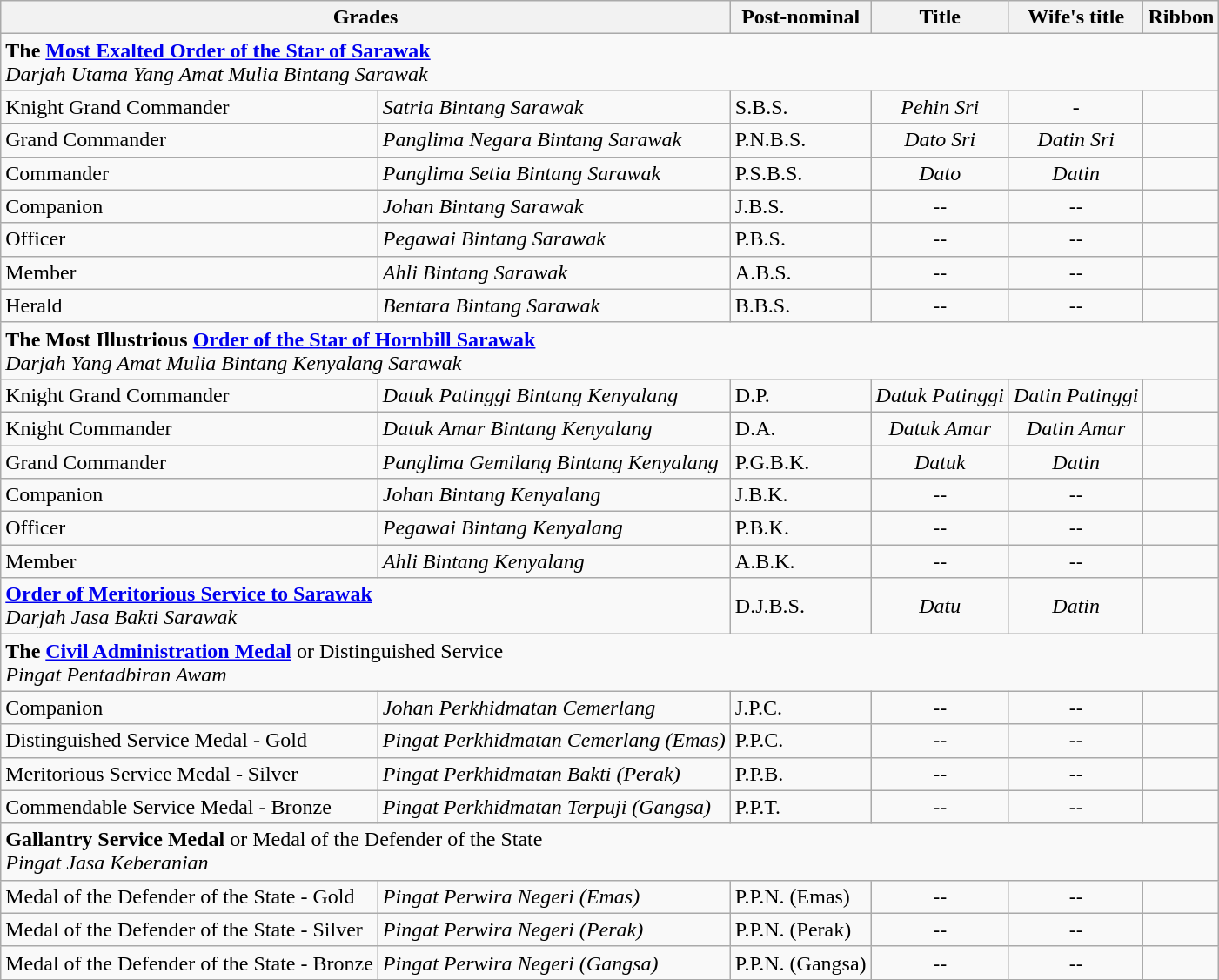<table class="wikitable">
<tr>
<th colspan=2>Grades </th>
<th>Post-nominal</th>
<th>Title</th>
<th>Wife's title</th>
<th>Ribbon</th>
</tr>
<tr>
<td colspan="6"><strong>The <a href='#'>Most Exalted Order of the Star of Sarawak</a></strong> <br> <em>Darjah Utama Yang Amat Mulia Bintang Sarawak</em></td>
</tr>
<tr>
<td>Knight Grand Commander</td>
<td><em>Satria Bintang Sarawak</em></td>
<td>S.B.S.</td>
<td align=center><em>Pehin Sri</em></td>
<td align=center>-</td>
<td></td>
</tr>
<tr>
<td>Grand Commander</td>
<td><em>Panglima Negara Bintang Sarawak</em></td>
<td>P.N.B.S.</td>
<td align=center><em>Dato Sri</em></td>
<td align=center><em>Datin Sri</em></td>
<td></td>
</tr>
<tr>
<td>Commander</td>
<td><em>Panglima Setia Bintang Sarawak</em></td>
<td>P.S.B.S.</td>
<td align=center><em>Dato</em></td>
<td align=center><em>Datin</em></td>
<td></td>
</tr>
<tr>
<td>Companion</td>
<td><em>Johan Bintang Sarawak</em></td>
<td>J.B.S.</td>
<td align=center>--</td>
<td align=center>--</td>
<td></td>
</tr>
<tr>
<td>Officer</td>
<td><em>Pegawai Bintang Sarawak</em></td>
<td>P.B.S.</td>
<td align=center>--</td>
<td align=center>--</td>
<td></td>
</tr>
<tr>
<td>Member</td>
<td><em>Ahli Bintang Sarawak</em></td>
<td>A.B.S.</td>
<td align=center>--</td>
<td align=center>--</td>
<td></td>
</tr>
<tr>
<td>Herald</td>
<td><em>Bentara Bintang Sarawak</em></td>
<td>B.B.S.</td>
<td align=center>--</td>
<td align=center>--</td>
<td></td>
</tr>
<tr>
<td colspan="6"><strong>The Most Illustrious <a href='#'>Order of the Star of Hornbill Sarawak</a></strong> <br> <em>Darjah Yang Amat Mulia Bintang Kenyalang Sarawak</em></td>
</tr>
<tr>
<td>Knight Grand Commander</td>
<td><em>Datuk Patinggi Bintang Kenyalang</em></td>
<td>D.P.</td>
<td align=center><em>Datuk Patinggi</em></td>
<td align=center><em>Datin Patinggi</em></td>
<td></td>
</tr>
<tr>
<td>Knight Commander</td>
<td><em>Datuk Amar Bintang Kenyalang</em></td>
<td>D.A.</td>
<td align=center><em>Datuk Amar</em></td>
<td align=center><em>Datin Amar</em></td>
<td></td>
</tr>
<tr>
<td>Grand Commander</td>
<td><em>Panglima Gemilang Bintang Kenyalang</em></td>
<td>P.G.B.K.</td>
<td align=center><em>Datuk</em></td>
<td align=center><em>Datin</em></td>
<td></td>
</tr>
<tr>
<td>Companion</td>
<td><em>Johan Bintang Kenyalang</em></td>
<td>J.B.K.</td>
<td align=center>--</td>
<td align=center>--</td>
<td></td>
</tr>
<tr>
<td>Officer</td>
<td><em>Pegawai Bintang Kenyalang</em></td>
<td>P.B.K.</td>
<td align=center>--</td>
<td align=center>--</td>
<td></td>
</tr>
<tr>
<td>Member</td>
<td><em>Ahli Bintang Kenyalang</em></td>
<td>A.B.K.</td>
<td align=center>--</td>
<td align=center>--</td>
<td></td>
</tr>
<tr>
<td colspan="2"><strong><a href='#'>Order of Meritorious Service to Sarawak</a></strong> <br> <em>Darjah Jasa Bakti Sarawak</em></td>
<td>D.J.B.S.</td>
<td align=center><em>Datu</em></td>
<td align=center><em>Datin</em></td>
<td></td>
</tr>
<tr>
<td colspan="6"><strong>The <a href='#'>Civil Administration Medal</a></strong> or Distinguished Service <br> <em>Pingat Pentadbiran Awam</em></td>
</tr>
<tr>
<td>Companion</td>
<td><em>Johan Perkhidmatan Cemerlang</em></td>
<td>J.P.C.</td>
<td align=center>--</td>
<td align=center>--</td>
<td></td>
</tr>
<tr>
<td>Distinguished Service Medal - Gold</td>
<td><em>Pingat Perkhidmatan Cemerlang (Emas)</em></td>
<td>P.P.C.</td>
<td align=center>--</td>
<td align=center>--</td>
<td></td>
</tr>
<tr>
<td>Meritorious Service Medal - Silver</td>
<td><em>Pingat Perkhidmatan Bakti (Perak)</em></td>
<td>P.P.B.</td>
<td align=center>--</td>
<td align=center>--</td>
<td></td>
</tr>
<tr>
<td>Commendable Service Medal - Bronze</td>
<td><em>Pingat Perkhidmatan Terpuji (Gangsa)</em></td>
<td>P.P.T.</td>
<td align=center>--</td>
<td align=center>--</td>
<td></td>
</tr>
<tr>
<td colspan="6"><strong>Gallantry Service Medal</strong> or Medal of the Defender of the State <br> <em>Pingat Jasa Keberanian</em></td>
</tr>
<tr>
<td>Medal of the Defender of the State - Gold</td>
<td><em>Pingat Perwira Negeri (Emas)</em></td>
<td>P.P.N. (Emas)</td>
<td align=center>--</td>
<td align=center>--</td>
<td></td>
</tr>
<tr>
<td>Medal of the Defender of the State - Silver</td>
<td><em>Pingat Perwira Negeri (Perak)</em></td>
<td>P.P.N. (Perak)</td>
<td align=center>--</td>
<td align=center>--</td>
<td></td>
</tr>
<tr>
<td>Medal of the Defender of the State - Bronze</td>
<td><em>Pingat Perwira Negeri (Gangsa)</em></td>
<td>P.P.N. (Gangsa)</td>
<td align=center>--</td>
<td align=center>--</td>
<td></td>
</tr>
</table>
